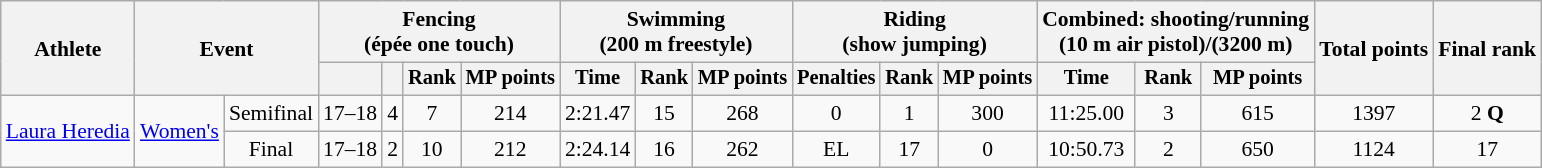<table class="wikitable" style="font-size:90%">
<tr>
<th rowspan="2">Athlete</th>
<th colspan="2" rowspan="2">Event</th>
<th colspan=4>Fencing<br><span>(épée one touch)</span></th>
<th colspan=3>Swimming<br><span>(200 m freestyle)</span></th>
<th colspan=3>Riding<br><span>(show jumping)</span></th>
<th colspan=3>Combined: shooting/running<br><span>(10 m air pistol)/(3200 m)</span></th>
<th rowspan=2>Total points</th>
<th rowspan=2>Final rank</th>
</tr>
<tr style="font-size:95%">
<th></th>
<th></th>
<th>Rank</th>
<th>MP points</th>
<th>Time</th>
<th>Rank</th>
<th>MP points</th>
<th>Penalties</th>
<th>Rank</th>
<th>MP points</th>
<th>Time</th>
<th>Rank</th>
<th>MP points</th>
</tr>
<tr align=center>
<td rowspan="2" align="left"><a href='#'>Laura Heredia</a></td>
<td rowspan="4" align="left"><a href='#'>Women's</a></td>
<td align=center>Semifinal</td>
<td>17–18</td>
<td>4</td>
<td>7</td>
<td>214</td>
<td>2:21.47</td>
<td>15</td>
<td>268</td>
<td>0</td>
<td>1</td>
<td>300</td>
<td>11:25.00</td>
<td>3</td>
<td>615</td>
<td>1397</td>
<td>2 <strong>Q</strong></td>
</tr>
<tr align=center>
<td>Final</td>
<td>17–18</td>
<td>2</td>
<td>10</td>
<td>212</td>
<td>2:24.14</td>
<td>16</td>
<td>262</td>
<td>EL</td>
<td>17</td>
<td>0</td>
<td>10:50.73</td>
<td>2</td>
<td>650</td>
<td>1124</td>
<td>17</td>
</tr>
</table>
